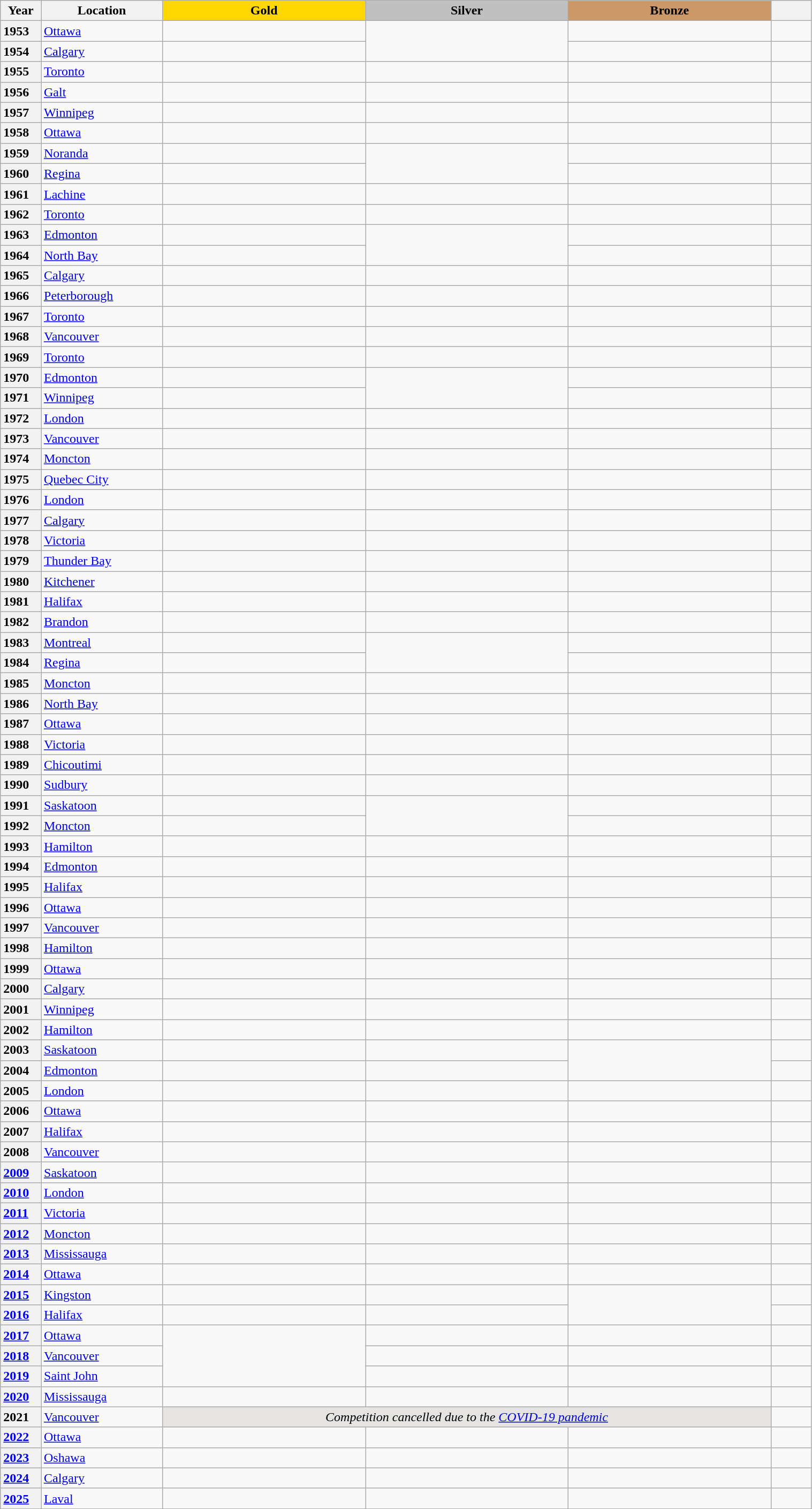<table class="wikitable unsortable" style="text-align:left; width:80%">
<tr>
<th scope="col" style="text-align:center; width:5%">Year</th>
<th scope="col" style="text-align:center; width:15%">Location</th>
<th scope="col" style="text-align:center; width:25%; background:gold">Gold</th>
<th scope="col" style="text-align:center; width:25%; background:silver">Silver</th>
<th scope="col" style="text-align:center; width:25%; background:#c96">Bronze</th>
<th scope="col" style="text-align:center; width:5%"></th>
</tr>
<tr>
<th scope="row" style="text-align:left">1953</th>
<td><a href='#'>Ottawa</a></td>
<td></td>
<td rowspan="2"></td>
<td></td>
<td></td>
</tr>
<tr>
<th scope="row" style="text-align:left">1954</th>
<td><a href='#'>Calgary</a></td>
<td></td>
<td></td>
<td></td>
</tr>
<tr>
<th scope="row" style="text-align:left">1955</th>
<td><a href='#'>Toronto</a></td>
<td></td>
<td></td>
<td></td>
<td></td>
</tr>
<tr>
<th scope="row" style="text-align:left">1956</th>
<td><a href='#'>Galt</a></td>
<td></td>
<td></td>
<td></td>
<td></td>
</tr>
<tr>
<th scope="row" style="text-align:left">1957</th>
<td><a href='#'>Winnipeg</a></td>
<td></td>
<td></td>
<td></td>
<td></td>
</tr>
<tr>
<th scope="row" style="text-align:left">1958</th>
<td><a href='#'>Ottawa</a></td>
<td></td>
<td></td>
<td></td>
<td></td>
</tr>
<tr>
<th scope="row" style="text-align:left">1959</th>
<td><a href='#'>Noranda</a></td>
<td></td>
<td rowspan="2"></td>
<td></td>
<td></td>
</tr>
<tr>
<th scope="row" style="text-align:left">1960</th>
<td><a href='#'>Regina</a></td>
<td></td>
<td></td>
<td></td>
</tr>
<tr>
<th scope="row" style="text-align:left">1961</th>
<td><a href='#'>Lachine</a></td>
<td></td>
<td></td>
<td></td>
<td></td>
</tr>
<tr>
<th scope="row" style="text-align:left">1962</th>
<td><a href='#'>Toronto</a></td>
<td></td>
<td></td>
<td></td>
<td></td>
</tr>
<tr>
<th scope="row" style="text-align:left">1963</th>
<td><a href='#'>Edmonton</a></td>
<td></td>
<td rowspan="2"></td>
<td></td>
<td></td>
</tr>
<tr>
<th scope="row" style="text-align:left">1964</th>
<td><a href='#'>North Bay</a></td>
<td></td>
<td></td>
<td></td>
</tr>
<tr>
<th scope="row" style="text-align:left">1965</th>
<td><a href='#'>Calgary</a></td>
<td></td>
<td></td>
<td></td>
<td></td>
</tr>
<tr>
<th scope="row" style="text-align:left">1966</th>
<td><a href='#'>Peterborough</a></td>
<td></td>
<td></td>
<td></td>
<td></td>
</tr>
<tr>
<th scope="row" style="text-align:left">1967</th>
<td><a href='#'>Toronto</a></td>
<td></td>
<td></td>
<td></td>
<td></td>
</tr>
<tr>
<th scope="row" style="text-align:left">1968</th>
<td><a href='#'>Vancouver</a></td>
<td></td>
<td></td>
<td></td>
<td></td>
</tr>
<tr>
<th scope="row" style="text-align:left">1969</th>
<td><a href='#'>Toronto</a></td>
<td></td>
<td></td>
<td></td>
<td></td>
</tr>
<tr>
<th scope="row" style="text-align:left">1970</th>
<td><a href='#'>Edmonton</a></td>
<td></td>
<td rowspan="2"></td>
<td></td>
<td></td>
</tr>
<tr>
<th scope="row" style="text-align:left">1971</th>
<td><a href='#'>Winnipeg</a></td>
<td></td>
<td></td>
<td></td>
</tr>
<tr>
<th scope="row" style="text-align:left">1972</th>
<td><a href='#'>London</a></td>
<td></td>
<td></td>
<td></td>
<td></td>
</tr>
<tr>
<th scope="row" style="text-align:left">1973</th>
<td><a href='#'>Vancouver</a></td>
<td></td>
<td></td>
<td></td>
<td></td>
</tr>
<tr>
<th scope="row" style="text-align:left">1974</th>
<td><a href='#'>Moncton</a></td>
<td></td>
<td></td>
<td></td>
<td></td>
</tr>
<tr>
<th scope="row" style="text-align:left">1975</th>
<td><a href='#'>Quebec City</a></td>
<td></td>
<td></td>
<td></td>
<td></td>
</tr>
<tr>
<th scope="row" style="text-align:left">1976</th>
<td><a href='#'>London</a></td>
<td></td>
<td></td>
<td></td>
<td></td>
</tr>
<tr>
<th scope="row" style="text-align:left">1977</th>
<td><a href='#'>Calgary</a></td>
<td></td>
<td></td>
<td></td>
<td></td>
</tr>
<tr>
<th scope="row" style="text-align:left">1978</th>
<td><a href='#'>Victoria</a></td>
<td></td>
<td></td>
<td></td>
<td></td>
</tr>
<tr>
<th scope="row" style="text-align:left">1979</th>
<td><a href='#'>Thunder Bay</a></td>
<td></td>
<td></td>
<td></td>
<td></td>
</tr>
<tr>
<th scope="row" style="text-align:left">1980</th>
<td><a href='#'>Kitchener</a></td>
<td></td>
<td></td>
<td></td>
<td></td>
</tr>
<tr>
<th scope="row" style="text-align:left">1981</th>
<td><a href='#'>Halifax</a></td>
<td></td>
<td></td>
<td></td>
<td></td>
</tr>
<tr>
<th scope="row" style="text-align:left">1982</th>
<td><a href='#'>Brandon</a></td>
<td></td>
<td></td>
<td></td>
<td></td>
</tr>
<tr>
<th scope="row" style="text-align:left">1983</th>
<td><a href='#'>Montreal</a></td>
<td></td>
<td rowspan="2"></td>
<td></td>
<td></td>
</tr>
<tr>
<th scope="row" style="text-align:left">1984</th>
<td><a href='#'>Regina</a></td>
<td></td>
<td></td>
<td></td>
</tr>
<tr>
<th scope="row" style="text-align:left">1985</th>
<td><a href='#'>Moncton</a></td>
<td></td>
<td></td>
<td></td>
<td></td>
</tr>
<tr>
<th scope="row" style="text-align:left">1986</th>
<td><a href='#'>North Bay</a></td>
<td></td>
<td></td>
<td></td>
<td></td>
</tr>
<tr>
<th scope="row" style="text-align:left">1987</th>
<td><a href='#'>Ottawa</a></td>
<td></td>
<td></td>
<td></td>
<td></td>
</tr>
<tr>
<th scope="row" style="text-align:left">1988</th>
<td><a href='#'>Victoria</a></td>
<td></td>
<td></td>
<td></td>
<td></td>
</tr>
<tr>
<th scope="row" style="text-align:left">1989</th>
<td><a href='#'>Chicoutimi</a></td>
<td></td>
<td></td>
<td></td>
<td></td>
</tr>
<tr>
<th scope="row" style="text-align:left">1990</th>
<td><a href='#'>Sudbury</a></td>
<td></td>
<td></td>
<td></td>
<td></td>
</tr>
<tr>
<th scope="row" style="text-align:left">1991</th>
<td><a href='#'>Saskatoon</a></td>
<td></td>
<td rowspan="2"></td>
<td></td>
<td></td>
</tr>
<tr>
<th scope="row" style="text-align:left">1992</th>
<td><a href='#'>Moncton</a></td>
<td></td>
<td></td>
<td></td>
</tr>
<tr>
<th scope="row" style="text-align:left">1993</th>
<td><a href='#'>Hamilton</a></td>
<td></td>
<td></td>
<td></td>
<td></td>
</tr>
<tr>
<th scope="row" style="text-align:left">1994</th>
<td><a href='#'>Edmonton</a></td>
<td></td>
<td></td>
<td></td>
<td></td>
</tr>
<tr>
<th scope="row" style="text-align:left">1995</th>
<td><a href='#'>Halifax</a></td>
<td></td>
<td></td>
<td></td>
<td></td>
</tr>
<tr>
<th scope="row" style="text-align:left">1996</th>
<td><a href='#'>Ottawa</a></td>
<td></td>
<td></td>
<td></td>
<td></td>
</tr>
<tr>
<th scope="row" style="text-align:left">1997</th>
<td><a href='#'>Vancouver</a></td>
<td></td>
<td></td>
<td></td>
<td></td>
</tr>
<tr>
<th scope="row" style="text-align:left">1998</th>
<td><a href='#'>Hamilton</a></td>
<td></td>
<td></td>
<td></td>
<td></td>
</tr>
<tr>
<th scope="row" style="text-align:left">1999</th>
<td><a href='#'>Ottawa</a></td>
<td></td>
<td></td>
<td></td>
<td></td>
</tr>
<tr>
<th scope="row" style="text-align:left">2000</th>
<td><a href='#'>Calgary</a></td>
<td></td>
<td></td>
<td></td>
<td></td>
</tr>
<tr>
<th scope="row" style="text-align:left">2001</th>
<td><a href='#'>Winnipeg</a></td>
<td></td>
<td></td>
<td></td>
<td></td>
</tr>
<tr>
<th scope="row" style="text-align:left">2002</th>
<td><a href='#'>Hamilton</a></td>
<td></td>
<td></td>
<td></td>
<td></td>
</tr>
<tr>
<th scope="row" style="text-align:left">2003</th>
<td><a href='#'>Saskatoon</a></td>
<td></td>
<td></td>
<td rowspan="2"></td>
<td></td>
</tr>
<tr>
<th scope="row" style="text-align:left">2004</th>
<td><a href='#'>Edmonton</a></td>
<td></td>
<td></td>
<td></td>
</tr>
<tr>
<th scope="row" style="text-align:left">2005</th>
<td><a href='#'>London</a></td>
<td></td>
<td></td>
<td></td>
<td></td>
</tr>
<tr>
<th scope="row" style="text-align:left">2006</th>
<td><a href='#'>Ottawa</a></td>
<td></td>
<td></td>
<td></td>
<td></td>
</tr>
<tr>
<th scope="row" style="text-align:left">2007</th>
<td><a href='#'>Halifax</a></td>
<td></td>
<td></td>
<td></td>
<td></td>
</tr>
<tr>
<th scope="row" style="text-align:left">2008</th>
<td><a href='#'>Vancouver</a></td>
<td></td>
<td></td>
<td></td>
<td></td>
</tr>
<tr>
<th scope="row" style="text-align:left"><a href='#'>2009</a></th>
<td><a href='#'>Saskatoon</a></td>
<td></td>
<td></td>
<td></td>
<td></td>
</tr>
<tr>
<th scope="row" style="text-align:left"><a href='#'>2010</a></th>
<td><a href='#'>London</a></td>
<td></td>
<td></td>
<td></td>
<td></td>
</tr>
<tr>
<th scope="row" style="text-align:left"><a href='#'>2011</a></th>
<td><a href='#'>Victoria</a></td>
<td></td>
<td></td>
<td></td>
<td></td>
</tr>
<tr>
<th scope="row" style="text-align:left"><a href='#'>2012</a></th>
<td><a href='#'>Moncton</a></td>
<td></td>
<td></td>
<td></td>
<td></td>
</tr>
<tr>
<th scope="row" style="text-align:left"><a href='#'>2013</a></th>
<td><a href='#'>Mississauga</a></td>
<td></td>
<td></td>
<td></td>
<td></td>
</tr>
<tr>
<th scope="row" style="text-align:left"><a href='#'>2014</a></th>
<td><a href='#'>Ottawa</a></td>
<td></td>
<td></td>
<td></td>
<td></td>
</tr>
<tr>
<th scope="row" style="text-align:left"><a href='#'>2015</a></th>
<td><a href='#'>Kingston</a></td>
<td></td>
<td></td>
<td rowspan="2"></td>
<td></td>
</tr>
<tr>
<th scope="row" style="text-align:left"><a href='#'>2016</a></th>
<td><a href='#'>Halifax</a></td>
<td></td>
<td></td>
<td></td>
</tr>
<tr>
<th scope="row" style="text-align:left"><a href='#'>2017</a></th>
<td><a href='#'>Ottawa</a></td>
<td rowspan="3"></td>
<td></td>
<td></td>
<td></td>
</tr>
<tr>
<th scope="row" style="text-align:left"><a href='#'>2018</a></th>
<td><a href='#'>Vancouver</a></td>
<td></td>
<td></td>
<td></td>
</tr>
<tr>
<th scope="row" style="text-align:left"><a href='#'>2019</a></th>
<td><a href='#'>Saint John</a></td>
<td></td>
<td></td>
<td></td>
</tr>
<tr>
<th scope="row" style="text-align:left"><a href='#'>2020</a></th>
<td><a href='#'>Mississauga</a></td>
<td></td>
<td></td>
<td></td>
<td></td>
</tr>
<tr>
<th scope="row" style="text-align:left">2021</th>
<td><a href='#'>Vancouver</a></td>
<td colspan="3" align="center" bgcolor="e5e4e2"><em>Competition cancelled due to the <a href='#'>COVID-19 pandemic</a></em></td>
<td></td>
</tr>
<tr>
<th scope="row" style="text-align:left"><a href='#'>2022</a></th>
<td><a href='#'>Ottawa</a></td>
<td></td>
<td></td>
<td></td>
<td></td>
</tr>
<tr>
<th scope="row" style="text-align:left"><a href='#'>2023</a></th>
<td><a href='#'>Oshawa</a></td>
<td></td>
<td></td>
<td></td>
<td></td>
</tr>
<tr>
<th scope="row" style="text-align:left"><a href='#'>2024</a></th>
<td><a href='#'>Calgary</a></td>
<td></td>
<td></td>
<td></td>
<td></td>
</tr>
<tr>
<th scope="row" style="text-align:left"><a href='#'>2025</a></th>
<td><a href='#'>Laval</a></td>
<td></td>
<td></td>
<td></td>
<td></td>
</tr>
</table>
